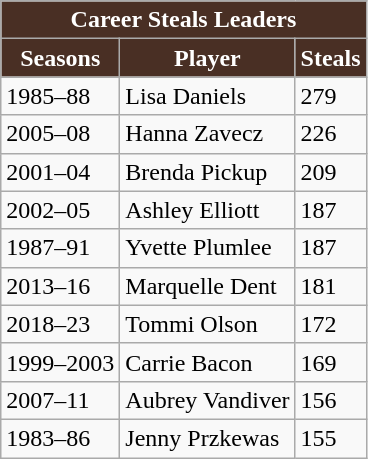<table class="wikitable" style="float:left; margin-right:1em">
<tr>
<th style="background:#492f24; color:white;" colspan=6>Career Steals Leaders</th>
</tr>
<tr>
<th style="background:#492f24; color:white">Seasons</th>
<th style="background:#492f24; color:white">Player</th>
<th style="background:#492f24; color:white">Steals</th>
</tr>
<tr>
<td>1985–88</td>
<td>Lisa Daniels</td>
<td>279</td>
</tr>
<tr>
<td>2005–08</td>
<td>Hanna Zavecz</td>
<td>226</td>
</tr>
<tr>
<td>2001–04</td>
<td>Brenda Pickup</td>
<td>209</td>
</tr>
<tr>
<td>2002–05</td>
<td>Ashley Elliott</td>
<td>187</td>
</tr>
<tr>
<td>1987–91</td>
<td>Yvette Plumlee</td>
<td>187</td>
</tr>
<tr>
<td>2013–16</td>
<td>Marquelle Dent</td>
<td>181</td>
</tr>
<tr>
<td>2018–23</td>
<td>Tommi Olson</td>
<td>172</td>
</tr>
<tr>
<td>1999–2003</td>
<td>Carrie Bacon</td>
<td>169</td>
</tr>
<tr>
<td>2007–11</td>
<td>Aubrey Vandiver</td>
<td>156</td>
</tr>
<tr>
<td>1983–86</td>
<td>Jenny Przkewas</td>
<td>155</td>
</tr>
</table>
